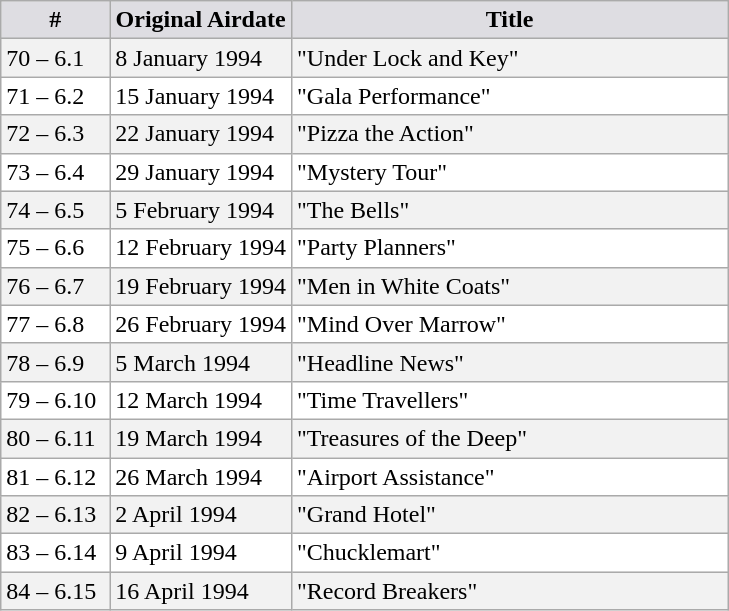<table class="wikitable">
<tr>
<th style="background:#dedde2; width:15%;">#</th>
<th style="background:#dedde2; width:25%;">Original Airdate</th>
<th style="background:#dedde2;">Title</th>
</tr>
<tr style="background:#f2f2f2;"|>
<td>70 – 6.1</td>
<td>8 January 1994</td>
<td>"Under Lock and Key"</td>
</tr>
<tr style="background:#fff;"|>
<td>71 – 6.2</td>
<td>15 January 1994</td>
<td>"Gala Performance"</td>
</tr>
<tr style="background:#f2f2f2;"|>
<td>72 – 6.3</td>
<td>22 January 1994</td>
<td>"Pizza the Action"</td>
</tr>
<tr style="background:#fff;"|>
<td>73 – 6.4</td>
<td>29 January 1994</td>
<td>"Mystery Tour"</td>
</tr>
<tr style="background:#f2f2f2;"|>
<td>74 – 6.5</td>
<td>5 February 1994</td>
<td>"The Bells"</td>
</tr>
<tr style="background:#fff;"|>
<td>75 – 6.6</td>
<td>12 February 1994</td>
<td>"Party Planners"</td>
</tr>
<tr style="background:#f2f2f2;"|>
<td>76 – 6.7</td>
<td>19 February 1994</td>
<td>"Men in White Coats"</td>
</tr>
<tr style="background:#fff;"|>
<td>77 – 6.8</td>
<td>26 February 1994</td>
<td>"Mind Over Marrow"</td>
</tr>
<tr style="background:#f2f2f2;"|>
<td>78 – 6.9</td>
<td>5 March 1994</td>
<td>"Headline News"</td>
</tr>
<tr style="background:#fff;"|>
<td>79 – 6.10</td>
<td>12 March 1994</td>
<td>"Time Travellers"</td>
</tr>
<tr style="background:#f2f2f2;"|>
<td>80 – 6.11</td>
<td>19 March 1994</td>
<td>"Treasures of the Deep"</td>
</tr>
<tr style="background:#fff;"|>
<td>81 – 6.12</td>
<td>26 March 1994</td>
<td>"Airport Assistance"</td>
</tr>
<tr style="background:#f2f2f2;"|>
<td>82 – 6.13</td>
<td>2 April 1994</td>
<td>"Grand Hotel"</td>
</tr>
<tr style="background:#fff;"|>
<td>83 – 6.14</td>
<td>9 April 1994</td>
<td>"Chucklemart"</td>
</tr>
<tr style="background:#f2f2f2;"|>
<td>84 – 6.15</td>
<td>16 April 1994</td>
<td>"Record Breakers"</td>
</tr>
</table>
